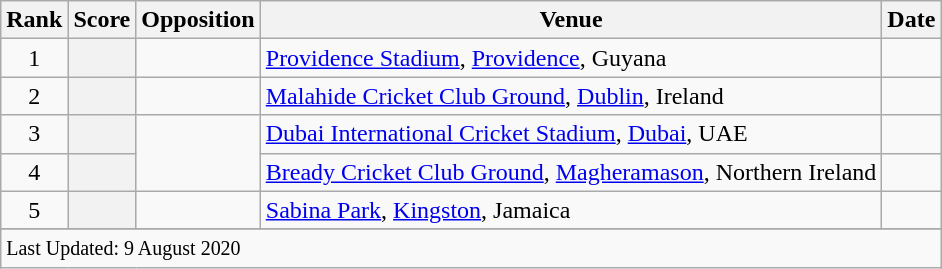<table class="wikitable plainrowheaders sortable">
<tr>
<th scope=col>Rank</th>
<th scope=col>Score</th>
<th scope=col>Opposition</th>
<th scope=col>Venue</th>
<th scope=col>Date</th>
</tr>
<tr>
<td align=center>1</td>
<th scope=row style=text-align:center;></th>
<td></td>
<td><a href='#'>Providence Stadium</a>, <a href='#'>Providence</a>, Guyana</td>
<td> </td>
</tr>
<tr>
<td align=center>2</td>
<th scope=row style=text-align:center;></th>
<td></td>
<td><a href='#'>Malahide Cricket Club Ground</a>, <a href='#'>Dublin</a>, Ireland</td>
<td></td>
</tr>
<tr>
<td align=center>3</td>
<th scope=row style=text-align:center;></th>
<td rowspan=2></td>
<td><a href='#'>Dubai International Cricket Stadium</a>, <a href='#'>Dubai</a>, UAE</td>
<td></td>
</tr>
<tr>
<td align=center>4</td>
<th scope=row style=text-align:center;></th>
<td><a href='#'>Bready Cricket Club Ground</a>, <a href='#'>Magheramason</a>, Northern Ireland</td>
<td></td>
</tr>
<tr>
<td align=center>5</td>
<th scope=row style=text-align:center;></th>
<td></td>
<td><a href='#'>Sabina Park</a>, <a href='#'>Kingston</a>, Jamaica</td>
<td></td>
</tr>
<tr>
</tr>
<tr class=sortbottom>
<td colspan=5><small>Last Updated: 9 August 2020</small></td>
</tr>
</table>
